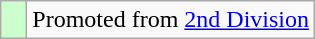<table class="wikitable">
<tr>
<td width=10px bgcolor="#ccffcc"></td>
<td>Promoted from <a href='#'>2nd Division</a></td>
</tr>
</table>
